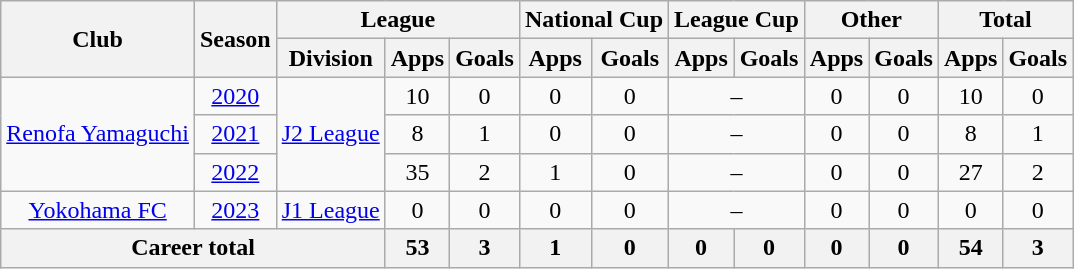<table class="wikitable" style="text-align: center">
<tr>
<th rowspan="2">Club</th>
<th rowspan="2">Season</th>
<th colspan="3">League</th>
<th colspan="2">National Cup</th>
<th colspan="2">League Cup</th>
<th colspan="2">Other</th>
<th colspan="2">Total</th>
</tr>
<tr>
<th>Division</th>
<th>Apps</th>
<th>Goals</th>
<th>Apps</th>
<th>Goals</th>
<th>Apps</th>
<th>Goals</th>
<th>Apps</th>
<th>Goals</th>
<th>Apps</th>
<th>Goals</th>
</tr>
<tr>
<td rowspan="3"><a href='#'>Renofa Yamaguchi</a></td>
<td><a href='#'>2020</a></td>
<td rowspan="3"><a href='#'>J2 League</a></td>
<td>10</td>
<td>0</td>
<td>0</td>
<td>0</td>
<td colspan="2">–</td>
<td>0</td>
<td>0</td>
<td>10</td>
<td>0</td>
</tr>
<tr>
<td><a href='#'>2021</a></td>
<td>8</td>
<td>1</td>
<td>0</td>
<td>0</td>
<td colspan="2">–</td>
<td>0</td>
<td>0</td>
<td>8</td>
<td>1</td>
</tr>
<tr>
<td><a href='#'>2022</a></td>
<td>35</td>
<td>2</td>
<td>1</td>
<td>0</td>
<td colspan="2">–</td>
<td>0</td>
<td>0</td>
<td>27</td>
<td>2</td>
</tr>
<tr>
<td><a href='#'>Yokohama FC</a></td>
<td><a href='#'>2023</a></td>
<td><a href='#'>J1 League</a></td>
<td>0</td>
<td>0</td>
<td>0</td>
<td>0</td>
<td colspan="2">–</td>
<td>0</td>
<td>0</td>
<td>0</td>
<td>0</td>
</tr>
<tr>
<th colspan="3">Career total</th>
<th>53</th>
<th>3</th>
<th>1</th>
<th>0</th>
<th>0</th>
<th>0</th>
<th>0</th>
<th>0</th>
<th>54</th>
<th>3</th>
</tr>
</table>
